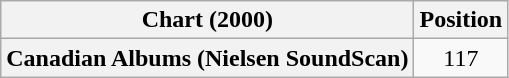<table class="wikitable plainrowheaders" style="text-align:center">
<tr>
<th>Chart (2000)</th>
<th>Position</th>
</tr>
<tr>
<th scope="row">Canadian Albums (Nielsen SoundScan)</th>
<td>117</td>
</tr>
</table>
